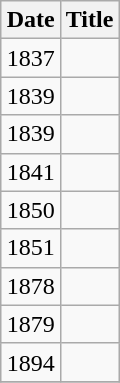<table class="wikitable" style="margin:1em auto;">
<tr>
<th>Date</th>
<th>Title</th>
</tr>
<tr>
<td>1837</td>
<td></td>
</tr>
<tr>
<td>1839</td>
<td></td>
</tr>
<tr>
<td>1839</td>
<td></td>
</tr>
<tr>
<td>1841</td>
<td></td>
</tr>
<tr>
<td>1850</td>
<td></td>
</tr>
<tr>
<td>1851</td>
<td></td>
</tr>
<tr>
<td>1878</td>
<td></td>
</tr>
<tr>
<td>1879</td>
<td></td>
</tr>
<tr>
<td>1894</td>
<td></td>
</tr>
<tr>
</tr>
</table>
